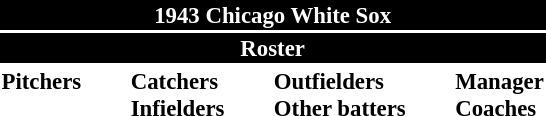<table class="toccolours" style="font-size: 95%;">
<tr>
<th colspan="10" style="background-color: black; color: white; text-align: center;">1943 Chicago White Sox</th>
</tr>
<tr>
<td colspan="10" style="background-color: black; color: white; text-align: center;"><strong>Roster</strong></td>
</tr>
<tr>
<td valign="top"><strong>Pitchers</strong><br>









</td>
<td width="25px"></td>
<td valign="top"><strong>Catchers</strong><br>


<strong>Infielders</strong>









</td>
<td width="25px"></td>
<td valign="top"><strong>Outfielders</strong><br>



<strong>Other batters</strong>
</td>
<td width="25px"></td>
<td valign="top"><strong>Manager</strong><br>
<strong>Coaches</strong>


</td>
</tr>
</table>
